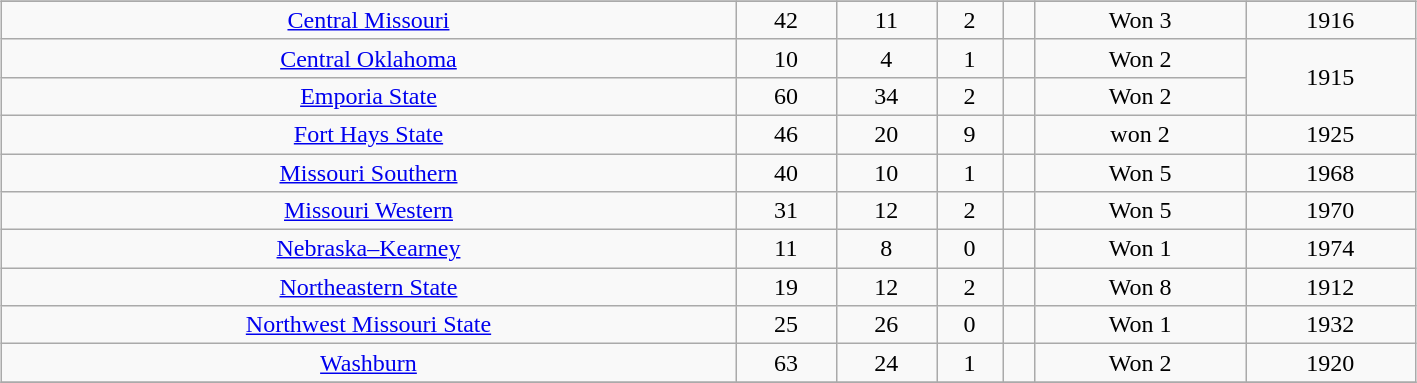<table border="0" style="width:100%;">
<tr>
<td valign="top"><br><table class="wikitable" style="width:75%;">
<tr>
</tr>
<tr style="text-align:center;">
<td><a href='#'>Central Missouri</a></td>
<td>42</td>
<td>11</td>
<td>2</td>
<td></td>
<td>Won 3</td>
<td>1916</td>
</tr>
<tr style="text-align:center;">
<td><a href='#'>Central Oklahoma</a></td>
<td>10</td>
<td>4</td>
<td>1</td>
<td></td>
<td>Won 2</td>
<td rowspan="2">1915</td>
</tr>
<tr style="text-align:center;">
<td><a href='#'>Emporia State</a></td>
<td>60</td>
<td>34</td>
<td>2</td>
<td></td>
<td>Won 2</td>
</tr>
<tr style="text-align:center;">
<td><a href='#'>Fort Hays State</a></td>
<td>46</td>
<td>20</td>
<td>9</td>
<td></td>
<td>won 2</td>
<td>1925</td>
</tr>
<tr style="text-align:center;">
<td><a href='#'>Missouri Southern</a></td>
<td>40</td>
<td>10</td>
<td>1</td>
<td></td>
<td>Won 5</td>
<td>1968</td>
</tr>
<tr style="text-align:center;">
<td><a href='#'>Missouri Western</a></td>
<td>31</td>
<td>12</td>
<td>2</td>
<td></td>
<td>Won 5</td>
<td>1970</td>
</tr>
<tr style="text-align:center;">
<td><a href='#'>Nebraska–Kearney</a></td>
<td>11</td>
<td>8</td>
<td>0</td>
<td></td>
<td>Won 1</td>
<td>1974</td>
</tr>
<tr style="text-align:center;">
<td><a href='#'>Northeastern State</a></td>
<td>19</td>
<td>12</td>
<td>2</td>
<td></td>
<td>Won 8</td>
<td>1912</td>
</tr>
<tr style="text-align:center;">
<td><a href='#'>Northwest Missouri State</a></td>
<td>25</td>
<td>26</td>
<td>0</td>
<td></td>
<td>Won 1</td>
<td>1932</td>
</tr>
<tr style="text-align:center;">
<td><a href='#'>Washburn</a></td>
<td>63</td>
<td>24</td>
<td>1</td>
<td></td>
<td>Won 2</td>
<td>1920</td>
</tr>
<tr class="unsortable" style="text-align:center">
</tr>
</table>
</td>
</tr>
</table>
